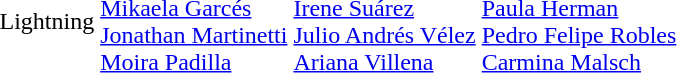<table>
<tr>
<td>Lightning<br></td>
<td><br><a href='#'>Mikaela Garcés</a><br><a href='#'>Jonathan Martinetti</a><br><a href='#'>Moira Padilla</a></td>
<td><br><a href='#'>Irene Suárez</a><br><a href='#'>Julio Andrés Vélez</a><br><a href='#'>Ariana Villena</a></td>
<td><br><a href='#'>Paula Herman</a><br><a href='#'>Pedro Felipe Robles</a><br><a href='#'>Carmina Malsch</a></td>
</tr>
</table>
